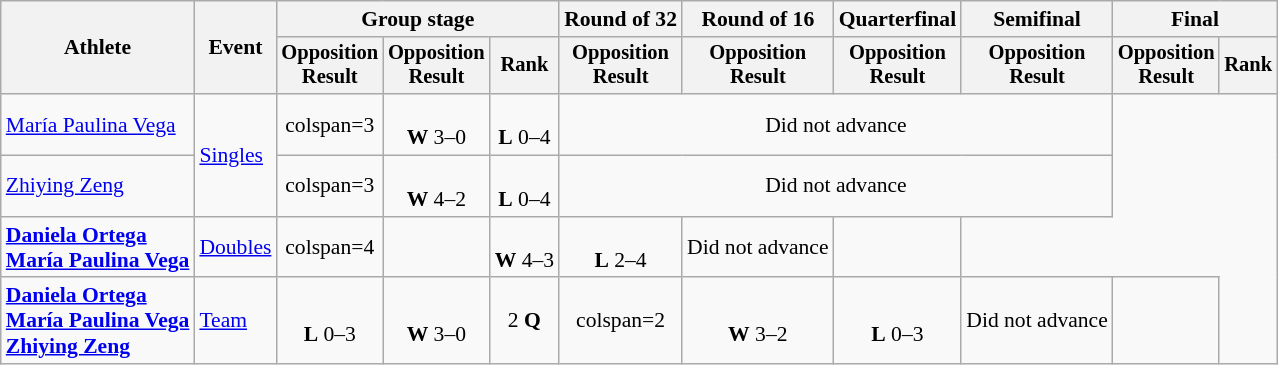<table class=wikitable style=font-size:90%;text-align:center>
<tr>
<th rowspan=2>Athlete</th>
<th rowspan=2>Event</th>
<th colspan=3>Group stage</th>
<th>Round of 32</th>
<th>Round of 16</th>
<th>Quarterfinal</th>
<th>Semifinal</th>
<th colspan=2>Final</th>
</tr>
<tr style=font-size:95%>
<th>Opposition<br>Result</th>
<th>Opposition<br>Result</th>
<th>Rank</th>
<th>Opposition<br>Result</th>
<th>Opposition<br>Result</th>
<th>Opposition<br>Result</th>
<th>Opposition<br>Result</th>
<th>Opposition<br>Result</th>
<th>Rank</th>
</tr>
<tr>
<td style="text-align:left"><a href='#'>María Paulina Vega</a></td>
<td style="text-align:left" rowspan=2><a href='#'>Singles</a></td>
<td>colspan=3 </td>
<td><br><strong>W</strong> 3–0</td>
<td><br><strong>L</strong> 0–4</td>
<td colspan="4">Did not advance</td>
</tr>
<tr>
<td style="text-align:left"><a href='#'>Zhiying Zeng</a></td>
<td>colspan=3 </td>
<td><br><strong>W</strong> 4–2</td>
<td><br><strong>L</strong> 0–4</td>
<td colspan="4">Did not advance</td>
</tr>
<tr>
<td style="text-align:left"><strong><a href='#'>Daniela Ortega</a><br><a href='#'>María Paulina Vega</a></strong></td>
<td style="text-align:left"><a href='#'>Doubles</a></td>
<td>colspan=4 </td>
<td></td>
<td><br><strong>W</strong> 4–3</td>
<td><br><strong>L</strong> 2–4</td>
<td>Did not advance</td>
<td></td>
</tr>
<tr>
<td style="text-align:left"><strong><a href='#'>Daniela Ortega</a><br><a href='#'>María Paulina Vega</a><br><a href='#'>Zhiying Zeng</a></strong></td>
<td style="text-align:left"><a href='#'>Team</a></td>
<td><br><strong>L</strong> 0–3</td>
<td><br><strong>W</strong> 3–0</td>
<td>2 <strong>Q</strong></td>
<td>colspan=2 </td>
<td><br><strong>W</strong> 3–2</td>
<td><br><strong>L</strong> 0–3</td>
<td>Did not advance</td>
<td></td>
</tr>
</table>
